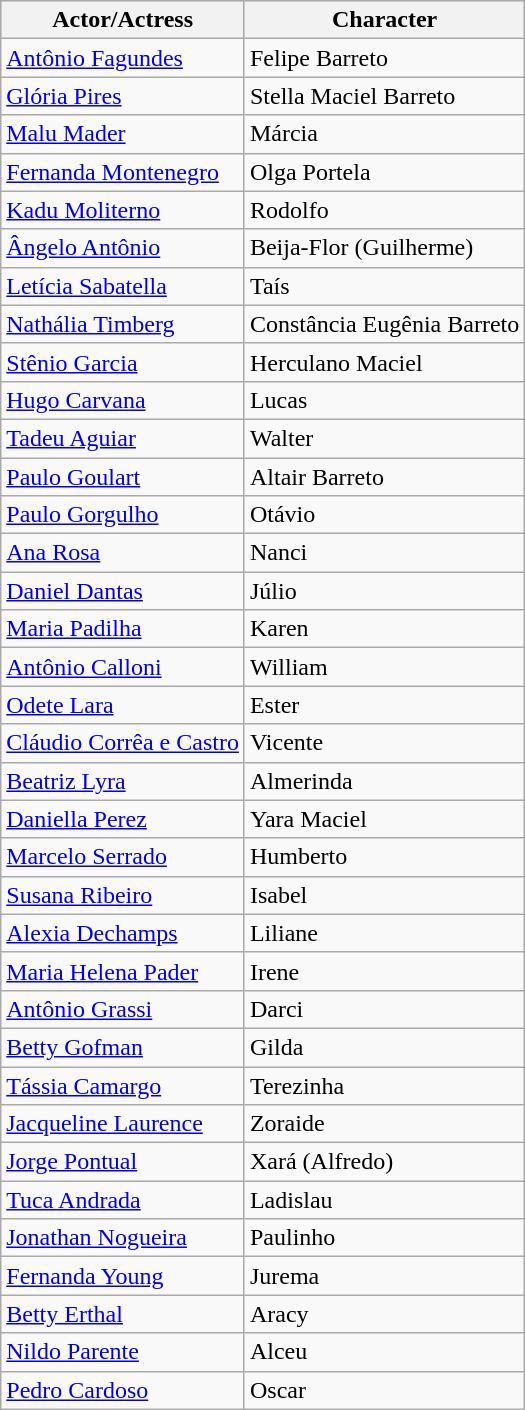<table class="wikitable sortable">
<tr style="background:#ccc;">
<th>Actor/Actress</th>
<th>Character</th>
</tr>
<tr>
<td><a href='#'>Antônio Fagundes</a></td>
<td>Felipe Barreto</td>
</tr>
<tr>
<td><a href='#'>Glória Pires</a></td>
<td>Stella Maciel Barreto</td>
</tr>
<tr>
<td><a href='#'>Malu Mader</a></td>
<td>Márcia</td>
</tr>
<tr>
<td><a href='#'>Fernanda Montenegro</a></td>
<td>Olga Portela</td>
</tr>
<tr>
<td><a href='#'>Kadu Moliterno</a></td>
<td>Rodolfo</td>
</tr>
<tr>
<td><a href='#'>Ângelo Antônio</a></td>
<td>Beija-Flor (Guilherme)</td>
</tr>
<tr>
<td><a href='#'>Letícia Sabatella</a></td>
<td>Taís</td>
</tr>
<tr>
<td><a href='#'>Nathália Timberg</a></td>
<td>Constância Eugênia Barreto</td>
</tr>
<tr>
<td><a href='#'>Stênio Garcia</a></td>
<td>Herculano Maciel</td>
</tr>
<tr>
<td><a href='#'>Hugo Carvana</a></td>
<td>Lucas</td>
</tr>
<tr>
<td><a href='#'>Tadeu Aguiar</a></td>
<td>Walter</td>
</tr>
<tr>
<td><a href='#'>Paulo Goulart</a></td>
<td>Altair Barreto</td>
</tr>
<tr>
<td><a href='#'>Paulo Gorgulho</a></td>
<td>Otávio</td>
</tr>
<tr>
<td><a href='#'>Ana Rosa</a></td>
<td>Nanci</td>
</tr>
<tr>
<td><a href='#'>Daniel Dantas</a></td>
<td>Júlio</td>
</tr>
<tr>
<td><a href='#'>Maria Padilha</a></td>
<td>Karen</td>
</tr>
<tr>
<td><a href='#'>Antônio Calloni</a></td>
<td>William</td>
</tr>
<tr>
<td><a href='#'>Odete Lara</a></td>
<td>Ester</td>
</tr>
<tr>
<td><a href='#'>Cláudio Corrêa e Castro</a></td>
<td>Vicente</td>
</tr>
<tr>
<td><a href='#'>Beatriz Lyra</a></td>
<td>Almerinda</td>
</tr>
<tr>
<td><a href='#'>Daniella Perez</a></td>
<td>Yara Maciel</td>
</tr>
<tr>
<td><a href='#'>Marcelo Serrado</a></td>
<td>Humberto</td>
</tr>
<tr>
<td><a href='#'>Susana Ribeiro</a></td>
<td>Isabel</td>
</tr>
<tr>
<td><a href='#'>Alexia Dechamps</a></td>
<td>Liliane</td>
</tr>
<tr>
<td><a href='#'>Maria Helena Pader</a></td>
<td>Irene</td>
</tr>
<tr>
<td><a href='#'>Antônio Grassi</a></td>
<td>Darci</td>
</tr>
<tr>
<td><a href='#'>Betty Gofman</a></td>
<td>Gilda</td>
</tr>
<tr>
<td><a href='#'>Tássia Camargo</a></td>
<td>Terezinha</td>
</tr>
<tr>
<td><a href='#'>Jacqueline Laurence</a></td>
<td>Zoraide</td>
</tr>
<tr>
<td><a href='#'>Jorge Pontual</a></td>
<td>Xará (Alfredo)</td>
</tr>
<tr>
<td><a href='#'>Tuca Andrada</a></td>
<td>Ladislau</td>
</tr>
<tr>
<td><a href='#'>Jonathan Nogueira</a></td>
<td>Paulinho</td>
</tr>
<tr>
<td><a href='#'>Fernanda Young</a></td>
<td>Jurema</td>
</tr>
<tr>
<td><a href='#'>Betty Erthal</a></td>
<td>Aracy</td>
</tr>
<tr>
<td><a href='#'>Nildo Parente</a></td>
<td>Alceu</td>
</tr>
<tr>
<td><a href='#'>Pedro Cardoso</a></td>
<td>Oscar</td>
</tr>
</table>
